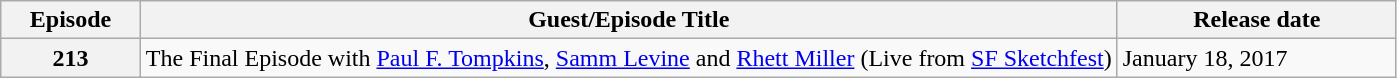<table class="wikitable sortable">
<tr>
<th style="width:10%;">Episode</th>
<th style="width:70%;">Guest/Episode Title</th>
<th style="width:20%;">Release date</th>
</tr>
<tr>
<th>213</th>
<td>The Final Episode with <a href='#'>Paul F. Tompkins</a>, <a href='#'>Samm Levine</a> and <a href='#'>Rhett Miller</a> (Live from <a href='#'>SF Sketchfest</a>)</td>
<td>January 18, 2017</td>
</tr>
</table>
